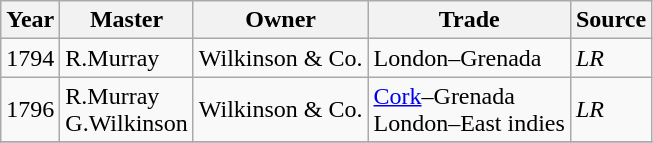<table class=" wikitable">
<tr>
<th>Year</th>
<th>Master</th>
<th>Owner</th>
<th>Trade</th>
<th>Source</th>
</tr>
<tr>
<td>1794</td>
<td>R.Murray</td>
<td>Wilkinson & Co.</td>
<td>London–Grenada</td>
<td><em>LR</em></td>
</tr>
<tr>
<td>1796</td>
<td>R.Murray<br>G.Wilkinson</td>
<td>Wilkinson & Co.</td>
<td><a href='#'>Cork</a>–Grenada<br>London–East indies</td>
<td><em>LR</em></td>
</tr>
<tr>
</tr>
</table>
